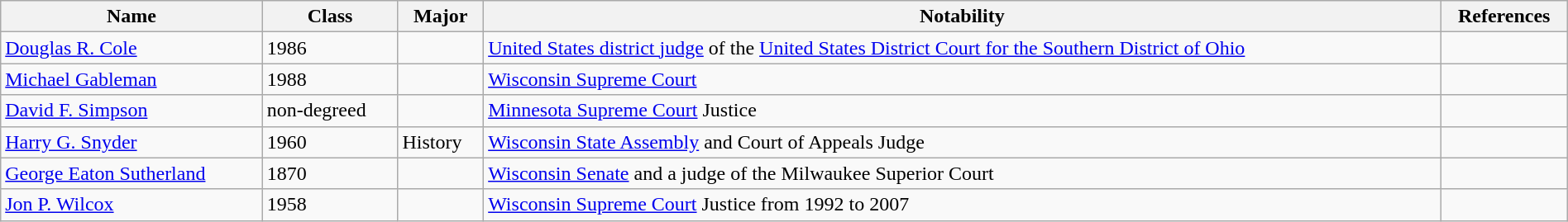<table class="wikitable sortable" style="width:100%;">
<tr>
<th>Name</th>
<th>Class</th>
<th>Major</th>
<th>Notability</th>
<th>References</th>
</tr>
<tr>
<td><a href='#'>Douglas R. Cole</a></td>
<td>1986</td>
<td></td>
<td><a href='#'>United States district judge</a> of the <a href='#'>United States District Court for the Southern District of Ohio</a></td>
<td></td>
</tr>
<tr>
<td><a href='#'>Michael Gableman</a></td>
<td>1988</td>
<td></td>
<td><a href='#'>Wisconsin Supreme Court</a></td>
<td></td>
</tr>
<tr>
<td><a href='#'>David F. Simpson</a></td>
<td>non-degreed</td>
<td></td>
<td><a href='#'>Minnesota Supreme Court</a> Justice</td>
<td></td>
</tr>
<tr>
<td><a href='#'>Harry G. Snyder</a></td>
<td>1960</td>
<td>History</td>
<td><a href='#'>Wisconsin State Assembly</a> and Court of Appeals Judge</td>
<td></td>
</tr>
<tr>
<td><a href='#'>George Eaton Sutherland</a></td>
<td>1870</td>
<td></td>
<td><a href='#'>Wisconsin Senate</a> and a judge of the Milwaukee Superior Court</td>
<td></td>
</tr>
<tr>
<td><a href='#'>Jon P. Wilcox</a></td>
<td>1958</td>
<td></td>
<td><a href='#'>Wisconsin Supreme Court</a> Justice from 1992 to 2007</td>
<td></td>
</tr>
</table>
